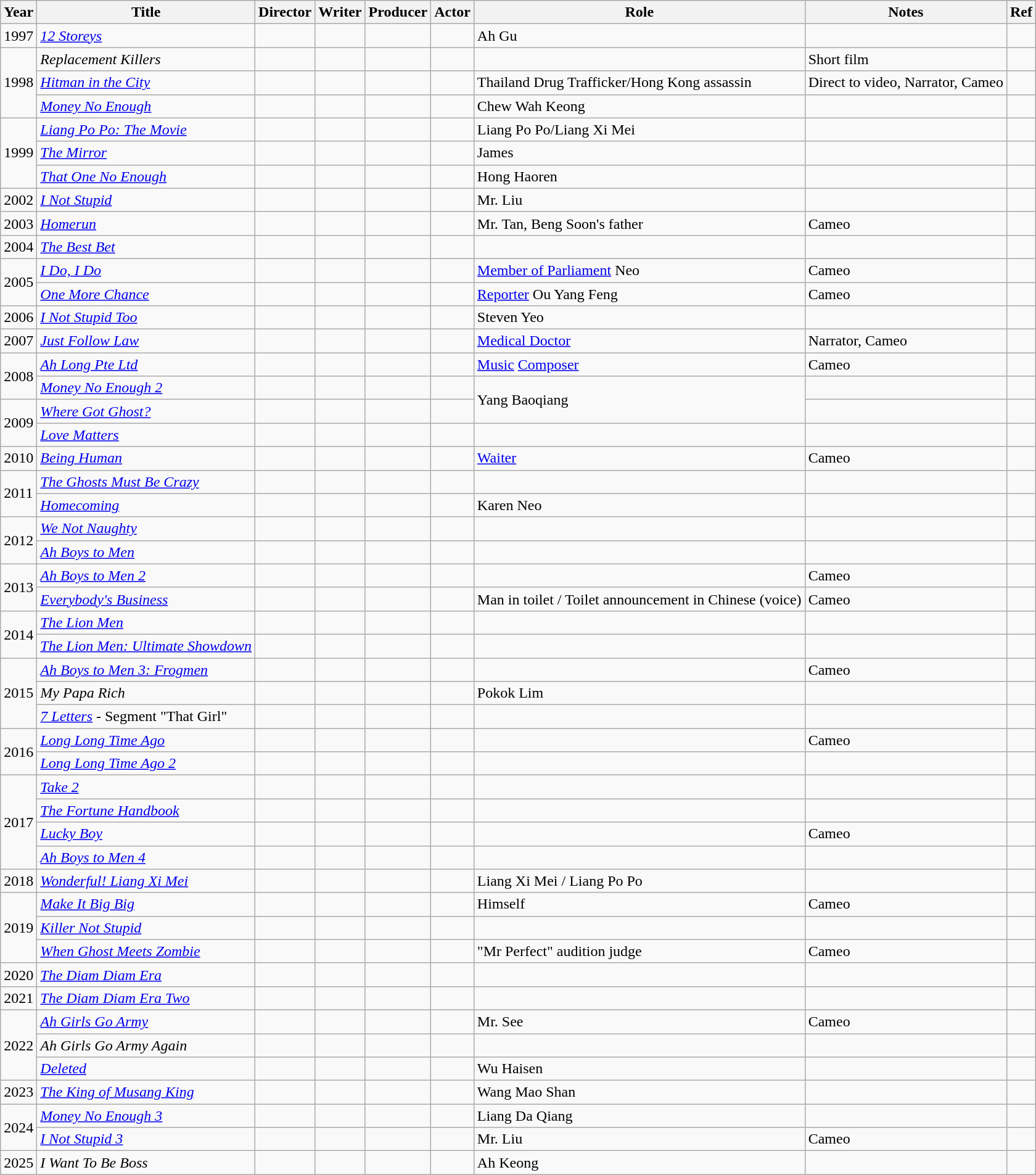<table class="wikitable sortable">
<tr>
<th>Year</th>
<th>Title</th>
<th>Director</th>
<th>Writer</th>
<th>Producer</th>
<th>Actor</th>
<th>Role</th>
<th class="unsortable">Notes</th>
<th class="unsortable">Ref</th>
</tr>
<tr>
<td>1997</td>
<td><em><a href='#'>12 Storeys</a></em></td>
<td></td>
<td></td>
<td></td>
<td></td>
<td>Ah Gu</td>
<td></td>
<td></td>
</tr>
<tr>
<td rowspan="3">1998</td>
<td><em>Replacement Killers</em></td>
<td></td>
<td></td>
<td></td>
<td></td>
<td></td>
<td>Short film</td>
<td></td>
</tr>
<tr>
<td><em><a href='#'>Hitman in the City</a></em></td>
<td></td>
<td></td>
<td></td>
<td></td>
<td>Thailand Drug Trafficker/Hong Kong assassin</td>
<td>Direct to video, Narrator, Cameo</td>
<td></td>
</tr>
<tr>
<td><em><a href='#'>Money No Enough</a></em></td>
<td></td>
<td></td>
<td></td>
<td></td>
<td>Chew Wah Keong</td>
<td></td>
<td></td>
</tr>
<tr>
<td rowspan=3>1999</td>
<td><em><a href='#'>Liang Po Po: The Movie</a></em></td>
<td></td>
<td></td>
<td></td>
<td></td>
<td>Liang Po Po/Liang Xi Mei</td>
<td></td>
<td></td>
</tr>
<tr>
<td><em><a href='#'>The Mirror</a></em></td>
<td></td>
<td></td>
<td></td>
<td></td>
<td>James</td>
<td></td>
<td></td>
</tr>
<tr>
<td><em><a href='#'>That One No Enough</a></em></td>
<td></td>
<td></td>
<td></td>
<td></td>
<td>Hong Haoren</td>
<td></td>
<td></td>
</tr>
<tr>
<td>2002</td>
<td><em><a href='#'>I Not Stupid</a></em></td>
<td></td>
<td></td>
<td></td>
<td></td>
<td>Mr. Liu</td>
<td></td>
<td></td>
</tr>
<tr>
<td>2003</td>
<td><em><a href='#'>Homerun</a></em></td>
<td></td>
<td></td>
<td></td>
<td></td>
<td>Mr. Tan, Beng Soon's father</td>
<td>Cameo</td>
<td></td>
</tr>
<tr>
<td>2004</td>
<td><em><a href='#'>The Best Bet</a></em></td>
<td></td>
<td></td>
<td></td>
<td></td>
<td></td>
<td></td>
<td></td>
</tr>
<tr>
<td rowspan=2>2005</td>
<td><em><a href='#'>I Do, I Do</a></em></td>
<td></td>
<td></td>
<td></td>
<td></td>
<td><a href='#'>Member of Parliament</a> Neo</td>
<td>Cameo</td>
<td></td>
</tr>
<tr>
<td><em><a href='#'>One More Chance</a></em></td>
<td></td>
<td></td>
<td></td>
<td></td>
<td><a href='#'>Reporter</a> Ou Yang Feng</td>
<td>Cameo</td>
<td></td>
</tr>
<tr>
<td>2006</td>
<td><em><a href='#'>I Not Stupid Too</a></em></td>
<td></td>
<td></td>
<td></td>
<td></td>
<td>Steven Yeo</td>
<td></td>
<td></td>
</tr>
<tr>
<td>2007</td>
<td><em><a href='#'>Just Follow Law</a></em></td>
<td></td>
<td></td>
<td></td>
<td></td>
<td><a href='#'>Medical Doctor</a></td>
<td>Narrator, Cameo</td>
<td></td>
</tr>
<tr>
<td rowspan=2>2008</td>
<td><em><a href='#'>Ah Long Pte Ltd</a></em></td>
<td></td>
<td></td>
<td></td>
<td></td>
<td><a href='#'>Music</a> <a href='#'>Composer</a></td>
<td>Cameo</td>
<td></td>
</tr>
<tr>
<td><em><a href='#'>Money No Enough 2</a></em></td>
<td></td>
<td></td>
<td></td>
<td></td>
<td rowspan="2">Yang Baoqiang</td>
<td></td>
<td></td>
</tr>
<tr>
<td rowspan=2>2009</td>
<td><em><a href='#'>Where Got Ghost?</a></em></td>
<td></td>
<td></td>
<td></td>
<td></td>
<td></td>
<td></td>
</tr>
<tr>
<td><em><a href='#'>Love Matters</a></em></td>
<td></td>
<td></td>
<td></td>
<td></td>
<td></td>
<td></td>
<td></td>
</tr>
<tr>
<td>2010</td>
<td><em><a href='#'>Being Human</a></em></td>
<td></td>
<td></td>
<td></td>
<td></td>
<td><a href='#'>Waiter</a></td>
<td>Cameo</td>
<td></td>
</tr>
<tr>
<td rowspan="2">2011</td>
<td><em><a href='#'>The Ghosts Must Be Crazy</a></em></td>
<td></td>
<td></td>
<td></td>
<td></td>
<td></td>
<td></td>
<td></td>
</tr>
<tr>
<td><em><a href='#'>Homecoming</a></em></td>
<td></td>
<td></td>
<td></td>
<td></td>
<td>Karen Neo</td>
<td></td>
<td></td>
</tr>
<tr>
<td rowspan=2>2012</td>
<td><em><a href='#'>We Not Naughty</a></em></td>
<td></td>
<td></td>
<td></td>
<td></td>
<td></td>
<td></td>
<td></td>
</tr>
<tr>
<td><em><a href='#'>Ah Boys to Men</a></em></td>
<td></td>
<td></td>
<td></td>
<td></td>
<td></td>
<td></td>
<td></td>
</tr>
<tr>
<td rowspan=2>2013</td>
<td><em><a href='#'>Ah Boys to Men 2</a></em></td>
<td></td>
<td></td>
<td></td>
<td></td>
<td></td>
<td>Cameo</td>
<td></td>
</tr>
<tr>
<td><em><a href='#'>Everybody's Business</a></em></td>
<td></td>
<td></td>
<td></td>
<td></td>
<td>Man in toilet / Toilet announcement in Chinese (voice)</td>
<td>Cameo</td>
<td></td>
</tr>
<tr>
<td rowspan=2>2014</td>
<td><em><a href='#'>The Lion Men</a></em></td>
<td></td>
<td></td>
<td></td>
<td></td>
<td></td>
<td></td>
<td></td>
</tr>
<tr>
<td><em><a href='#'>The Lion Men: Ultimate Showdown</a></em></td>
<td></td>
<td></td>
<td></td>
<td></td>
<td></td>
<td></td>
<td></td>
</tr>
<tr>
<td rowspan=3>2015</td>
<td><em><a href='#'>Ah Boys to Men 3: Frogmen</a></em></td>
<td></td>
<td></td>
<td></td>
<td></td>
<td></td>
<td>Cameo</td>
<td></td>
</tr>
<tr>
<td><em>My Papa Rich</em></td>
<td></td>
<td></td>
<td></td>
<td></td>
<td>Pokok Lim</td>
<td></td>
<td></td>
</tr>
<tr>
<td><em><a href='#'>7 Letters</a></em> - Segment "That Girl"</td>
<td></td>
<td></td>
<td></td>
<td></td>
<td></td>
<td></td>
<td></td>
</tr>
<tr>
<td rowspan=2>2016</td>
<td><em><a href='#'>Long Long Time Ago</a></em></td>
<td></td>
<td></td>
<td></td>
<td></td>
<td></td>
<td>Cameo</td>
<td></td>
</tr>
<tr>
<td><em><a href='#'>Long Long Time Ago 2</a></em></td>
<td></td>
<td></td>
<td></td>
<td></td>
<td></td>
<td></td>
<td></td>
</tr>
<tr>
<td rowspan="4">2017</td>
<td><em><a href='#'>Take 2</a></em></td>
<td></td>
<td></td>
<td></td>
<td></td>
<td></td>
<td></td>
<td></td>
</tr>
<tr>
<td><em><a href='#'>The Fortune Handbook</a></em></td>
<td></td>
<td></td>
<td></td>
<td></td>
<td></td>
<td></td>
<td></td>
</tr>
<tr>
<td><em><a href='#'>Lucky Boy</a></em></td>
<td></td>
<td></td>
<td></td>
<td></td>
<td></td>
<td>Cameo</td>
<td></td>
</tr>
<tr>
<td><em><a href='#'>Ah Boys to Men 4</a></em></td>
<td></td>
<td></td>
<td></td>
<td></td>
<td></td>
<td></td>
<td></td>
</tr>
<tr>
<td rowspan="1">2018</td>
<td><em><a href='#'>Wonderful! Liang Xi Mei</a></em></td>
<td></td>
<td></td>
<td></td>
<td></td>
<td>Liang Xi Mei / Liang Po Po</td>
<td></td>
<td></td>
</tr>
<tr>
<td rowspan="3">2019</td>
<td><em><a href='#'>Make It Big Big</a></em></td>
<td></td>
<td></td>
<td></td>
<td></td>
<td>Himself</td>
<td>Cameo</td>
<td></td>
</tr>
<tr>
<td><em><a href='#'>Killer Not Stupid</a></em></td>
<td></td>
<td></td>
<td></td>
<td></td>
<td></td>
<td></td>
<td></td>
</tr>
<tr>
<td><em><a href='#'>When Ghost Meets Zombie</a></em></td>
<td></td>
<td></td>
<td></td>
<td></td>
<td>"Mr Perfect" audition judge</td>
<td>Cameo</td>
<td></td>
</tr>
<tr>
<td>2020</td>
<td><em><a href='#'>The Diam Diam Era</a></em></td>
<td></td>
<td></td>
<td></td>
<td></td>
<td></td>
<td></td>
<td></td>
</tr>
<tr>
<td>2021</td>
<td><em><a href='#'>The Diam Diam Era Two</a></em></td>
<td></td>
<td></td>
<td></td>
<td></td>
<td></td>
<td></td>
<td></td>
</tr>
<tr>
<td rowspan="3">2022</td>
<td><em><a href='#'>Ah Girls Go Army</a> </em></td>
<td></td>
<td></td>
<td></td>
<td></td>
<td>Mr. See</td>
<td>Cameo</td>
<td></td>
</tr>
<tr>
<td><em>Ah Girls Go Army Again</em></td>
<td></td>
<td></td>
<td></td>
<td></td>
<td></td>
<td></td>
<td></td>
</tr>
<tr>
<td><em><a href='#'>Deleted</a></em></td>
<td></td>
<td></td>
<td></td>
<td></td>
<td>Wu Haisen</td>
<td></td>
<td></td>
</tr>
<tr>
<td>2023</td>
<td><em><a href='#'>The King of Musang King</a></em></td>
<td></td>
<td></td>
<td></td>
<td></td>
<td>Wang Mao Shan</td>
<td></td>
<td></td>
</tr>
<tr>
<td rowspan="2">2024</td>
<td><em><a href='#'>Money No Enough 3</a></em></td>
<td></td>
<td></td>
<td></td>
<td></td>
<td>Liang Da Qiang</td>
<td></td>
<td></td>
</tr>
<tr>
<td><em><a href='#'>I Not Stupid 3</a></em></td>
<td></td>
<td></td>
<td></td>
<td></td>
<td>Mr. Liu</td>
<td>Cameo</td>
<td></td>
</tr>
<tr>
<td>2025</td>
<td><em>I Want To Be Boss</em></td>
<td></td>
<td></td>
<td></td>
<td></td>
<td>Ah Keong</td>
<td></td>
<td></td>
</tr>
</table>
